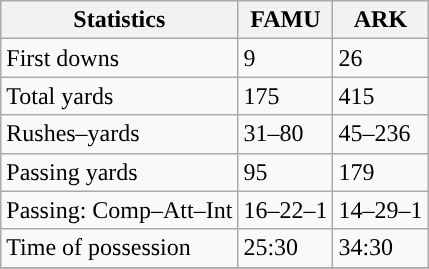<table class="wikitable" style="float: left;">
<tr>
<th>Statistics</th>
<th>FAMU</th>
<th>ARK</th>
</tr>
<tr>
<td>First downs</td>
<td>9</td>
<td>26</td>
</tr>
<tr>
<td>Total yards</td>
<td>175</td>
<td>415</td>
</tr>
<tr>
<td>Rushes–yards</td>
<td>31–80</td>
<td>45–236</td>
</tr>
<tr>
<td>Passing yards</td>
<td>95</td>
<td>179</td>
</tr>
<tr>
<td>Passing: Comp–Att–Int</td>
<td>16–22–1</td>
<td>14–29–1</td>
</tr>
<tr>
<td>Time of possession</td>
<td>25:30</td>
<td>34:30</td>
</tr>
<tr>
</tr>
</table>
